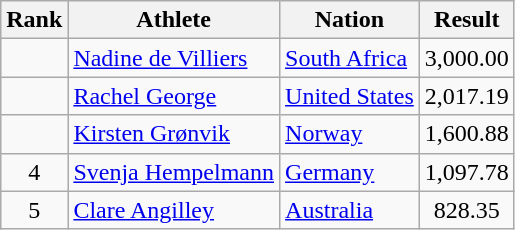<table class="wikitable sortable" style="text-align:center">
<tr>
<th>Rank</th>
<th>Athlete</th>
<th>Nation</th>
<th>Result</th>
</tr>
<tr>
<td></td>
<td align=left><a href='#'>Nadine de Villiers</a></td>
<td align=left> <a href='#'>South Africa</a></td>
<td>3,000.00</td>
</tr>
<tr>
<td></td>
<td align=left><a href='#'>Rachel George</a></td>
<td align=left> <a href='#'>United States</a></td>
<td>2,017.19</td>
</tr>
<tr>
<td></td>
<td align=left><a href='#'>Kirsten Grønvik</a></td>
<td align=left> <a href='#'>Norway</a></td>
<td>1,600.88</td>
</tr>
<tr>
<td>4</td>
<td align=left><a href='#'>Svenja Hempelmann</a></td>
<td align=left> <a href='#'>Germany</a></td>
<td>1,097.78</td>
</tr>
<tr>
<td>5</td>
<td align=left><a href='#'>Clare Angilley</a></td>
<td align=left> <a href='#'>Australia</a></td>
<td>828.35</td>
</tr>
</table>
